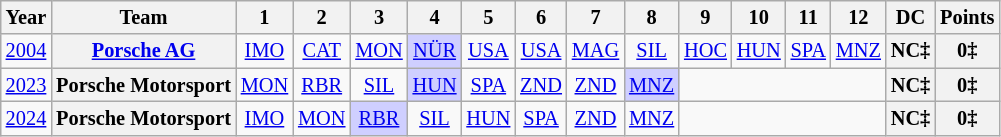<table class="wikitable" style="text-align:center; font-size:85%">
<tr>
<th>Year</th>
<th>Team</th>
<th>1</th>
<th>2</th>
<th>3</th>
<th>4</th>
<th>5</th>
<th>6</th>
<th>7</th>
<th>8</th>
<th>9</th>
<th>10</th>
<th>11</th>
<th>12</th>
<th>DC</th>
<th>Points</th>
</tr>
<tr>
<td><a href='#'>2004</a></td>
<th nowrap><a href='#'>Porsche AG</a></th>
<td><a href='#'>IMO</a></td>
<td><a href='#'>CAT</a></td>
<td><a href='#'>MON</a></td>
<td style="background:#CFCFFF;"><a href='#'>NÜR</a><br></td>
<td><a href='#'>USA</a></td>
<td><a href='#'>USA</a></td>
<td><a href='#'>MAG</a></td>
<td><a href='#'>SIL</a></td>
<td><a href='#'>HOC</a></td>
<td><a href='#'>HUN</a></td>
<td><a href='#'>SPA</a></td>
<td><a href='#'>MNZ</a></td>
<th>NC‡</th>
<th>0‡</th>
</tr>
<tr>
<td><a href='#'>2023</a></td>
<th nowrap>Porsche Motorsport</th>
<td><a href='#'>MON</a></td>
<td><a href='#'>RBR</a></td>
<td><a href='#'>SIL</a></td>
<td style="background:#CFCFFF;"><a href='#'>HUN</a><br></td>
<td><a href='#'>SPA</a></td>
<td><a href='#'>ZND</a></td>
<td><a href='#'>ZND</a></td>
<td style="background:#CFCFFF;"><a href='#'>MNZ</a><br></td>
<td colspan=4></td>
<th>NC‡</th>
<th>0‡</th>
</tr>
<tr>
<td><a href='#'>2024</a></td>
<th nowrap>Porsche Motorsport</th>
<td><a href='#'>IMO</a></td>
<td><a href='#'>MON</a></td>
<td style="background:#CFCFFF;"><a href='#'>RBR</a><br></td>
<td><a href='#'>SIL</a></td>
<td><a href='#'>HUN</a></td>
<td><a href='#'>SPA</a></td>
<td><a href='#'>ZND</a></td>
<td><a href='#'>MNZ</a></td>
<td colspan=4></td>
<th>NC‡</th>
<th>0‡</th>
</tr>
</table>
